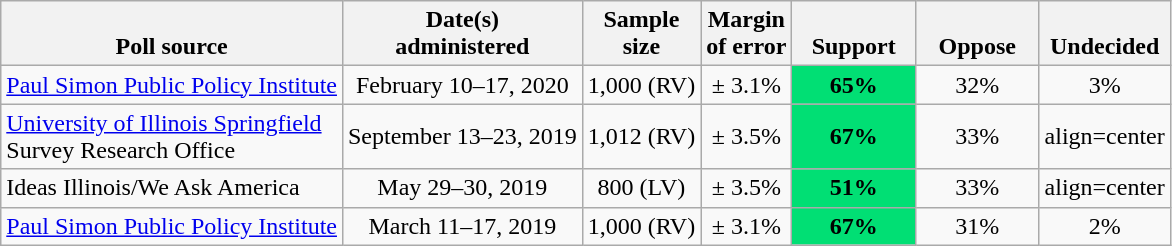<table class="wikitable">
<tr valign=bottom>
<th>Poll source</th>
<th>Date(s)<br>administered</th>
<th>Sample<br>size</th>
<th>Margin<br>of error</th>
<th style="width:75px;">Support</th>
<th style="width:75px;">Oppose</th>
<th style="width:75px;">Undecided</th>
</tr>
<tr>
<td><a href='#'>Paul Simon Public Policy Institute</a></td>
<td align=center>February 10–17, 2020</td>
<td align=center>1,000 (RV)</td>
<td align=center>± 3.1%</td>
<td style="background: rgb(1,223,116);" align=center><strong>65%</strong></td>
<td align=center>32%</td>
<td align=center>3%</td>
</tr>
<tr>
<td><a href='#'>University of Illinois Springfield</a><br>Survey Research Office</td>
<td align=center>September 13–23, 2019</td>
<td align=center>1,012 (RV)</td>
<td align=center>± 3.5%</td>
<td style="background: rgb(1,223,116);" align=center><strong>67%</strong></td>
<td align=center>33%</td>
<td>align=center </td>
</tr>
<tr>
<td>Ideas Illinois/We Ask America</td>
<td align=center>May 29–30, 2019</td>
<td align=center>800 (LV)</td>
<td align=center>± 3.5%</td>
<td style="background: rgb(1,223,116);" align=center><strong>51%</strong></td>
<td align=center>33%</td>
<td>align=center </td>
</tr>
<tr>
<td><a href='#'>Paul Simon Public Policy Institute</a></td>
<td align=center>March 11–17, 2019</td>
<td align=center>1,000 (RV)</td>
<td align=center>± 3.1%</td>
<td style="background: rgb(1,223,116);" align=center><strong>67%</strong></td>
<td align=center>31%</td>
<td align=center>2%</td>
</tr>
</table>
